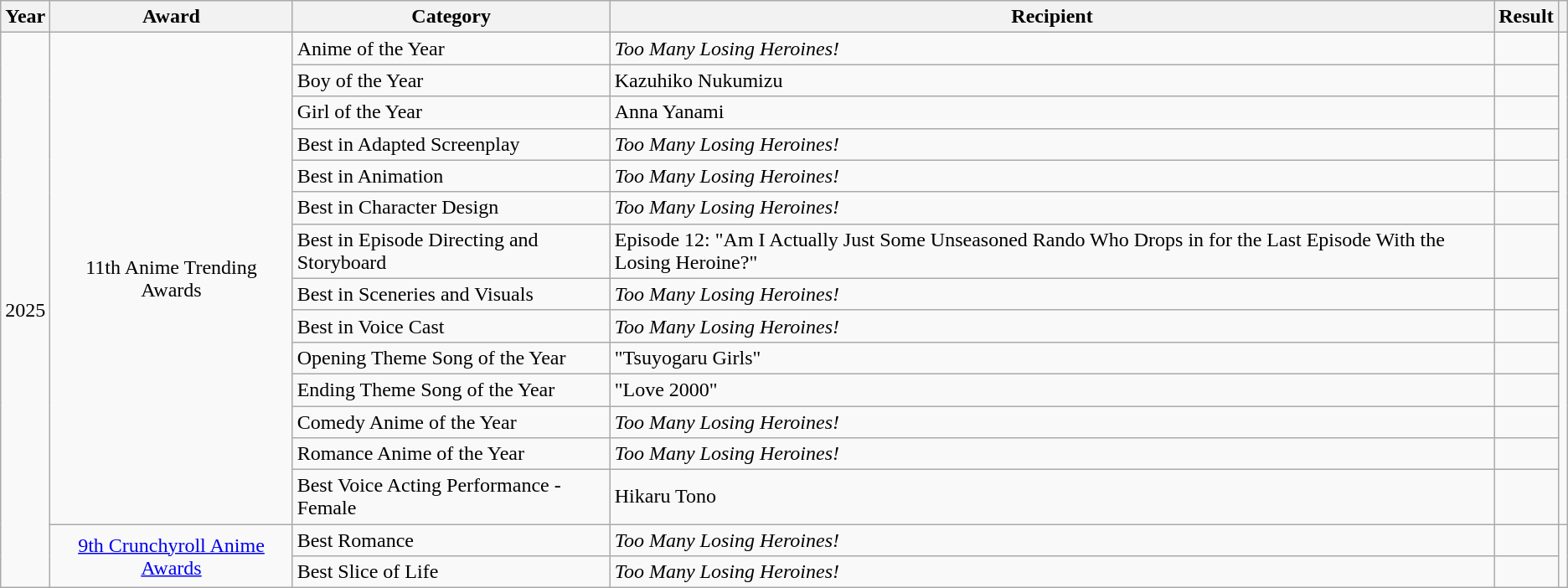<table class="wikitable plainrowheaders sortable">
<tr>
<th scope="col">Year</th>
<th scope="col">Award</th>
<th scope="col">Category</th>
<th scope="col">Recipient</th>
<th scope="col">Result</th>
<th scope="col" class="unsortable"></th>
</tr>
<tr>
<td rowspan="16" align="center">2025</td>
<td rowspan="14" align="center">11th Anime Trending Awards</td>
<td>Anime of the Year</td>
<td><em>Too Many Losing Heroines!</em></td>
<td></td>
<td rowspan="14" style="text-align:center;"></td>
</tr>
<tr>
<td>Boy of the Year</td>
<td>Kazuhiko Nukumizu</td>
<td></td>
</tr>
<tr>
<td>Girl of the Year</td>
<td>Anna Yanami</td>
<td></td>
</tr>
<tr>
<td>Best in Adapted Screenplay</td>
<td><em>Too Many Losing Heroines!</em></td>
<td></td>
</tr>
<tr>
<td>Best in Animation</td>
<td><em>Too Many Losing Heroines!</em></td>
<td></td>
</tr>
<tr>
<td>Best in Character Design</td>
<td><em>Too Many Losing Heroines!</em></td>
<td></td>
</tr>
<tr>
<td>Best in Episode Directing and Storyboard</td>
<td>Episode 12: "Am I Actually Just Some Unseasoned Rando Who Drops in for the Last Episode With the Losing Heroine?"</td>
<td></td>
</tr>
<tr>
<td>Best in Sceneries and Visuals</td>
<td><em>Too Many Losing Heroines!</em></td>
<td></td>
</tr>
<tr>
<td>Best in Voice Cast</td>
<td><em>Too Many Losing Heroines!</em></td>
<td></td>
</tr>
<tr>
<td>Opening Theme Song of the Year</td>
<td>"Tsuyogaru Girls" </td>
<td></td>
</tr>
<tr>
<td>Ending Theme Song of the Year</td>
<td>"Love 2000" </td>
<td></td>
</tr>
<tr>
<td>Comedy Anime of the Year</td>
<td><em>Too Many Losing Heroines!</em></td>
<td></td>
</tr>
<tr>
<td>Romance Anime of the Year</td>
<td><em>Too Many Losing Heroines!</em></td>
<td></td>
</tr>
<tr>
<td>Best Voice Acting Performance - Female</td>
<td>Hikaru Tono </td>
<td></td>
</tr>
<tr>
<td rowspan="2" align="center"><a href='#'>9th Crunchyroll Anime Awards</a></td>
<td>Best Romance</td>
<td><em>Too Many Losing Heroines!</em></td>
<td></td>
<td rowspan="2" style="text-align:center;"></td>
</tr>
<tr>
<td>Best Slice of Life</td>
<td><em>Too Many Losing Heroines!</em></td>
<td></td>
</tr>
</table>
